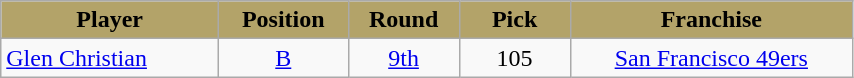<table class="wikitable" style="text-align:center" width="45%">
<tr style="background:#B3A369;color:black;">
<td><strong>Player</strong></td>
<td><strong>Position</strong></td>
<td><strong>Round</strong></td>
<td>  <strong>Pick</strong>  </td>
<td><strong>Franchise</strong></td>
</tr>
<tr>
<td align=left><a href='#'>Glen Christian</a> </td>
<td><a href='#'>B</a></td>
<td><a href='#'>9th</a></td>
<td>105</td>
<td><a href='#'>San Francisco 49ers</a></td>
</tr>
</table>
